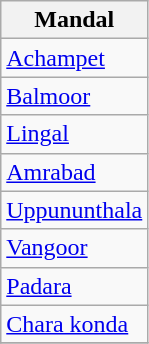<table class="wikitable sortable static-row-numbers static-row-header-hash">
<tr>
<th>Mandal</th>
</tr>
<tr>
<td><a href='#'>Achampet</a></td>
</tr>
<tr>
<td><a href='#'>Balmoor</a></td>
</tr>
<tr>
<td><a href='#'>Lingal</a></td>
</tr>
<tr>
<td><a href='#'>Amrabad</a></td>
</tr>
<tr>
<td><a href='#'>Uppununthala</a></td>
</tr>
<tr>
<td><a href='#'>Vangoor</a></td>
</tr>
<tr>
<td><a href='#'>Padara</a></td>
</tr>
<tr>
<td><a href='#'>Chara konda</a></td>
</tr>
<tr>
</tr>
</table>
